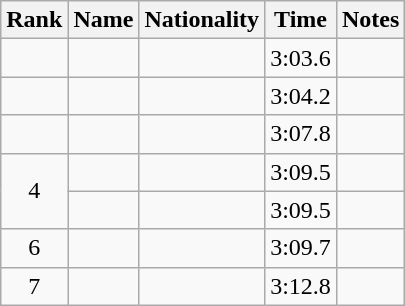<table class="wikitable sortable" style="text-align:center">
<tr>
<th>Rank</th>
<th>Name</th>
<th>Nationality</th>
<th>Time</th>
<th class="unsortable">Notes</th>
</tr>
<tr>
<td></td>
<td align="left"></td>
<td align="left"></td>
<td>3:03.6</td>
<td></td>
</tr>
<tr>
<td></td>
<td align="left"></td>
<td align="left"></td>
<td>3:04.2</td>
<td></td>
</tr>
<tr>
<td></td>
<td align="left"></td>
<td align="left"></td>
<td>3:07.8</td>
<td></td>
</tr>
<tr>
<td rowspan=2>4</td>
<td align="left"></td>
<td align="left"></td>
<td>3:09.5</td>
<td></td>
</tr>
<tr>
<td align="left"></td>
<td align="left"></td>
<td>3:09.5</td>
<td></td>
</tr>
<tr>
<td>6</td>
<td align="left"></td>
<td align="left"></td>
<td>3:09.7</td>
<td></td>
</tr>
<tr>
<td>7</td>
<td align="left"></td>
<td align="left"></td>
<td>3:12.8</td>
<td></td>
</tr>
</table>
